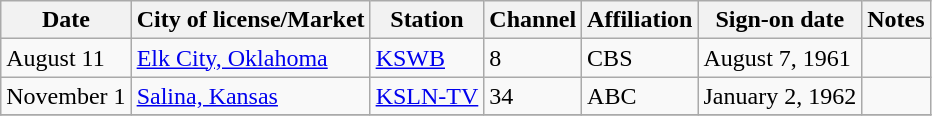<table class="wikitable sortable">
<tr>
<th>Date</th>
<th>City of license/Market</th>
<th>Station</th>
<th>Channel</th>
<th>Affiliation</th>
<th>Sign-on date</th>
<th>Notes</th>
</tr>
<tr>
<td>August 11</td>
<td><a href='#'>Elk City, Oklahoma</a></td>
<td><a href='#'>KSWB</a></td>
<td>8</td>
<td>CBS</td>
<td>August 7, 1961</td>
<td></td>
</tr>
<tr>
<td>November 1</td>
<td><a href='#'>Salina, Kansas</a></td>
<td><a href='#'>KSLN-TV</a></td>
<td>34</td>
<td>ABC</td>
<td>January 2, 1962</td>
<td></td>
</tr>
<tr>
</tr>
</table>
